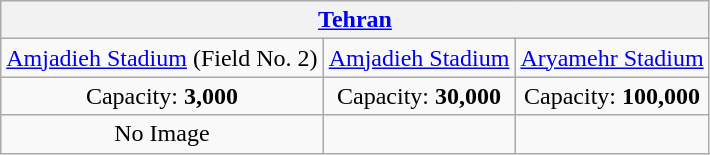<table class="wikitable" style="text-align:center">
<tr>
<th colspan=3><a href='#'>Tehran</a></th>
</tr>
<tr>
<td><a href='#'>Amjadieh Stadium</a> (Field No. 2)</td>
<td><a href='#'>Amjadieh Stadium</a></td>
<td><a href='#'>Aryamehr Stadium</a></td>
</tr>
<tr>
<td>Capacity: <strong>3,000</strong></td>
<td>Capacity: <strong>30,000</strong></td>
<td>Capacity: <strong>100,000</strong></td>
</tr>
<tr>
<td>No Image</td>
<td></td>
<td></td>
</tr>
</table>
